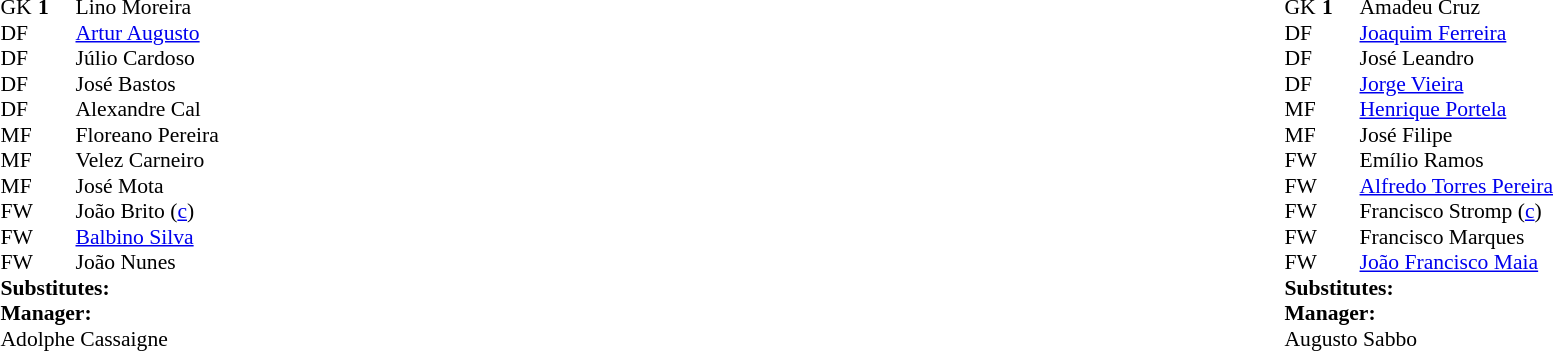<table width="100%">
<tr>
<td valign="top" width="50%"><br><table style="font-size: 90%" cellspacing="0" cellpadding="0">
<tr>
<td colspan="4"></td>
</tr>
<tr>
<th width=25></th>
<th width=25></th>
</tr>
<tr>
<td>GK</td>
<td><strong>1</strong></td>
<td> Lino Moreira</td>
</tr>
<tr>
<td>DF</td>
<td></td>
<td> <a href='#'>Artur Augusto</a></td>
</tr>
<tr>
<td>DF</td>
<td></td>
<td> Júlio Cardoso</td>
</tr>
<tr>
<td>DF</td>
<td></td>
<td> José Bastos</td>
</tr>
<tr>
<td>DF</td>
<td></td>
<td> Alexandre Cal</td>
</tr>
<tr>
<td>MF</td>
<td></td>
<td> Floreano Pereira</td>
</tr>
<tr>
<td>MF</td>
<td></td>
<td> Velez Carneiro</td>
</tr>
<tr>
<td>MF</td>
<td></td>
<td> José Mota</td>
</tr>
<tr>
<td>FW</td>
<td></td>
<td> João Brito (<a href='#'>c</a>)</td>
</tr>
<tr>
<td>FW</td>
<td></td>
<td> <a href='#'>Balbino Silva</a></td>
</tr>
<tr>
<td>FW</td>
<td></td>
<td> João Nunes</td>
</tr>
<tr>
<td colspan=3><strong>Substitutes:</strong></td>
</tr>
<tr>
<td colspan=3><strong>Manager:</strong></td>
</tr>
<tr>
<td colspan=4> Adolphe Cassaigne</td>
</tr>
</table>
</td>
<td valign="top"></td>
<td valign="top" width="50%"><br><table style="font-size: 90%" cellspacing="0" cellpadding="0" align=center>
<tr>
<td colspan="4"></td>
</tr>
<tr>
<th width=25></th>
<th width=25></th>
</tr>
<tr>
<td>GK</td>
<td><strong>1</strong></td>
<td> Amadeu Cruz</td>
</tr>
<tr>
<td>DF</td>
<td></td>
<td> <a href='#'>Joaquim Ferreira</a></td>
</tr>
<tr>
<td>DF</td>
<td></td>
<td> José Leandro</td>
</tr>
<tr>
<td>DF</td>
<td></td>
<td> <a href='#'>Jorge Vieira</a></td>
</tr>
<tr>
<td>MF</td>
<td></td>
<td> <a href='#'>Henrique Portela</a></td>
</tr>
<tr>
<td>MF</td>
<td></td>
<td> José Filipe</td>
</tr>
<tr>
<td>FW</td>
<td></td>
<td> Emílio Ramos</td>
</tr>
<tr>
<td>FW</td>
<td></td>
<td> <a href='#'>Alfredo Torres Pereira</a></td>
</tr>
<tr>
<td>FW</td>
<td></td>
<td> Francisco Stromp (<a href='#'>c</a>)</td>
</tr>
<tr>
<td>FW</td>
<td></td>
<td> Francisco Marques</td>
</tr>
<tr>
<td>FW</td>
<td></td>
<td> <a href='#'>João Francisco Maia</a></td>
</tr>
<tr>
<td colspan=3><strong>Substitutes:</strong></td>
</tr>
<tr>
<td colspan=3><strong>Manager:</strong></td>
</tr>
<tr>
<td colspan=4> Augusto Sabbo</td>
</tr>
</table>
</td>
</tr>
</table>
